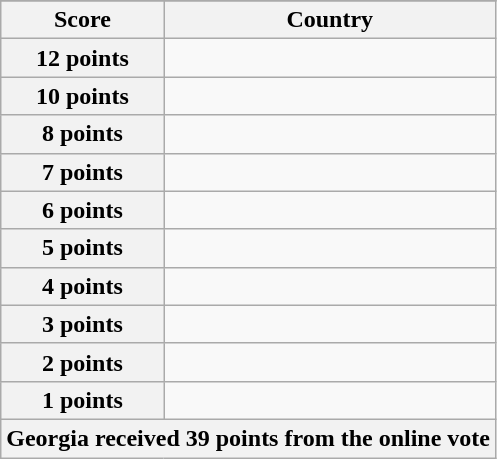<table class="wikitable">
<tr>
</tr>
<tr>
<th scope="col" width="33%">Score</th>
<th scope="col">Country</th>
</tr>
<tr>
<th scope="row">12 points</th>
<td></td>
</tr>
<tr>
<th scope="row">10 points</th>
<td></td>
</tr>
<tr>
<th scope="row">8 points</th>
<td></td>
</tr>
<tr>
<th scope="row">7 points</th>
<td></td>
</tr>
<tr>
<th scope="row">6 points</th>
<td></td>
</tr>
<tr>
<th scope="row">5 points</th>
<td></td>
</tr>
<tr>
<th scope="row">4 points</th>
<td></td>
</tr>
<tr>
<th scope="row">3 points</th>
<td></td>
</tr>
<tr>
<th scope="row">2 points</th>
<td></td>
</tr>
<tr>
<th scope="row">1 points</th>
<td></td>
</tr>
<tr>
<th colspan="2">Georgia received 39 points from the online vote</th>
</tr>
</table>
